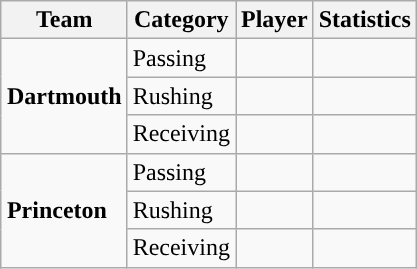<table class="wikitable" style="float: right;">
<tr>
<th>Team</th>
<th>Category</th>
<th>Player</th>
<th>Statistics</th>
</tr>
<tr>
<td rowspan=3><strong>Dartmouth</strong></td>
<td>Passing</td>
<td></td>
<td></td>
</tr>
<tr>
<td>Rushing</td>
<td></td>
<td></td>
</tr>
<tr>
<td>Receiving</td>
<td></td>
<td></td>
</tr>
<tr>
<td rowspan=3><strong>Princeton</strong></td>
<td>Passing</td>
<td></td>
<td></td>
</tr>
<tr>
<td>Rushing</td>
<td></td>
<td></td>
</tr>
<tr>
<td>Receiving</td>
<td></td>
<td></td>
</tr>
</table>
